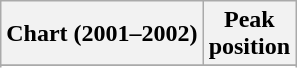<table class="wikitable sortable plainrowheaders" style="text-align:center;">
<tr>
<th scope="col">Chart (2001–2002)</th>
<th scope="col">Peak<br>position</th>
</tr>
<tr>
</tr>
<tr>
</tr>
<tr>
</tr>
<tr>
</tr>
<tr>
</tr>
<tr>
</tr>
<tr>
</tr>
<tr>
</tr>
<tr>
</tr>
<tr>
</tr>
<tr>
</tr>
<tr>
</tr>
<tr>
</tr>
</table>
